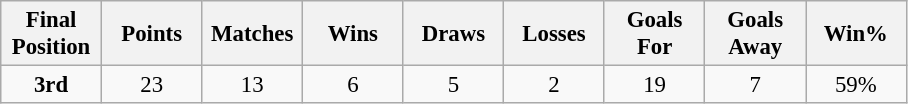<table class="wikitable" style="font-size: 95%; text-align: center;">
<tr>
<th width=60>Final Position</th>
<th width=60>Points</th>
<th width=60>Matches</th>
<th width=60>Wins</th>
<th width=60>Draws</th>
<th width=60>Losses</th>
<th width=60>Goals For</th>
<th width=60>Goals Away</th>
<th width=60>Win%</th>
</tr>
<tr>
<td><strong>3rd</strong></td>
<td>23</td>
<td>13</td>
<td>6</td>
<td>5</td>
<td>2</td>
<td>19</td>
<td>7</td>
<td>59%</td>
</tr>
</table>
